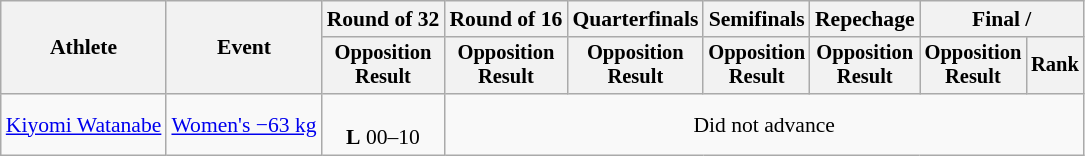<table class="wikitable" style="font-size:90%">
<tr>
<th rowspan="2">Athlete</th>
<th rowspan="2">Event</th>
<th>Round of 32</th>
<th>Round of 16</th>
<th>Quarterfinals</th>
<th>Semifinals</th>
<th>Repechage</th>
<th colspan=2>Final / </th>
</tr>
<tr style="font-size:95%">
<th>Opposition<br>Result</th>
<th>Opposition<br>Result</th>
<th>Opposition<br>Result</th>
<th>Opposition<br>Result</th>
<th>Opposition<br>Result</th>
<th>Opposition<br>Result</th>
<th>Rank</th>
</tr>
<tr align=center>
<td align=left><a href='#'>Kiyomi Watanabe</a></td>
<td align=left><a href='#'>Women's −63 kg</a></td>
<td><br><strong>L</strong> 00–10</td>
<td colspan=6>Did not advance</td>
</tr>
</table>
